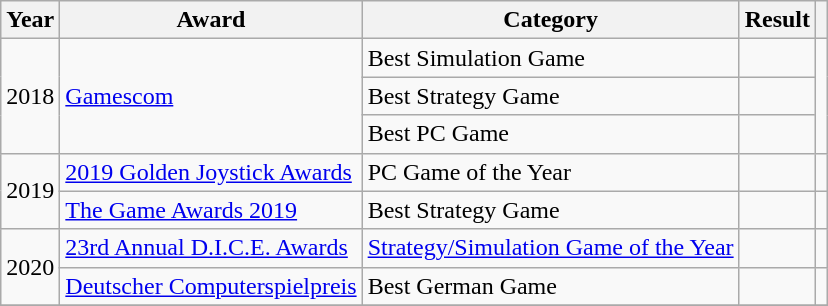<table class="wikitable sortable">
<tr>
<th>Year</th>
<th>Award</th>
<th>Category</th>
<th>Result</th>
<th></th>
</tr>
<tr>
<td style="text-align:center;" rowspan="3">2018</td>
<td rowspan="3"><a href='#'>Gamescom</a></td>
<td>Best Simulation Game</td>
<td></td>
<td rowspan="3" style="text-align:center;"></td>
</tr>
<tr>
<td>Best Strategy Game</td>
<td></td>
</tr>
<tr>
<td>Best PC Game</td>
<td></td>
</tr>
<tr>
<td style="text-align:center;" rowspan="2">2019</td>
<td><a href='#'>2019 Golden Joystick Awards</a></td>
<td>PC Game of the Year</td>
<td></td>
<td style="text-align:center;"></td>
</tr>
<tr>
<td><a href='#'>The Game Awards 2019</a></td>
<td>Best Strategy Game</td>
<td></td>
<td style="text-align:center;"></td>
</tr>
<tr>
<td style="text-align:center;" rowspan="2">2020</td>
<td><a href='#'>23rd Annual D.I.C.E. Awards</a></td>
<td><a href='#'>Strategy/Simulation Game of the Year</a></td>
<td></td>
<td style="text-align:center;"></td>
</tr>
<tr>
<td><a href='#'>Deutscher Computerspielpreis</a></td>
<td>Best German Game</td>
<td></td>
<td style="text-align:center;"></td>
</tr>
<tr>
</tr>
</table>
